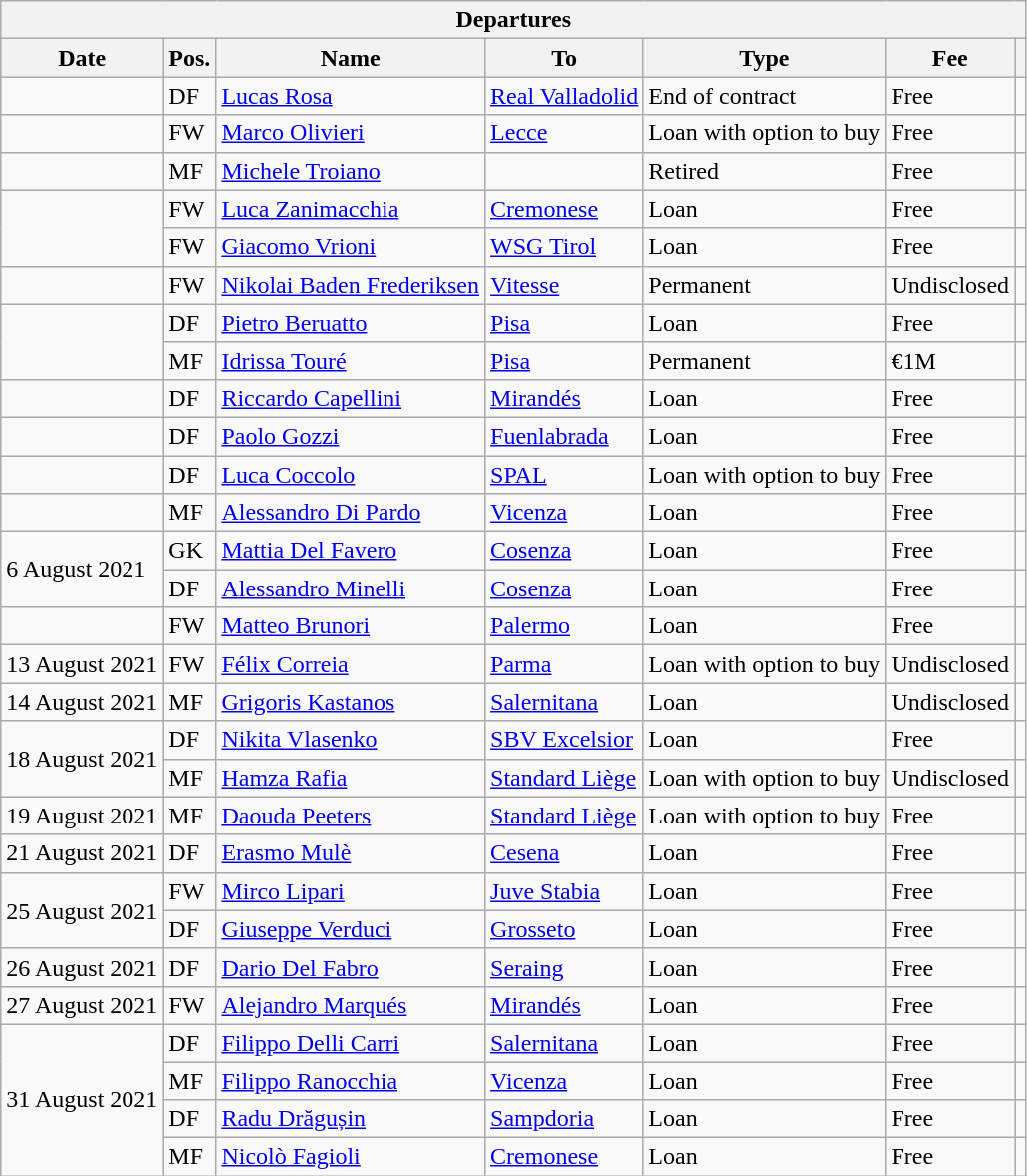<table class="wikitable">
<tr>
<th colspan="7">Departures</th>
</tr>
<tr>
<th>Date</th>
<th>Pos.</th>
<th>Name</th>
<th>To</th>
<th>Type</th>
<th>Fee</th>
<th></th>
</tr>
<tr>
<td></td>
<td>DF</td>
<td> <a href='#'>Lucas Rosa</a></td>
<td> <a href='#'>Real Valladolid</a></td>
<td>End of contract</td>
<td>Free</td>
<td></td>
</tr>
<tr>
<td></td>
<td>FW</td>
<td> <a href='#'>Marco Olivieri</a></td>
<td><a href='#'>Lecce</a></td>
<td>Loan with option to buy</td>
<td>Free</td>
<td></td>
</tr>
<tr>
<td></td>
<td>MF</td>
<td> <a href='#'>Michele Troiano</a></td>
<td></td>
<td>Retired</td>
<td>Free</td>
<td></td>
</tr>
<tr>
<td rowspan="2"></td>
<td>FW</td>
<td> <a href='#'>Luca Zanimacchia</a></td>
<td><a href='#'>Cremonese</a></td>
<td>Loan</td>
<td>Free</td>
<td></td>
</tr>
<tr>
<td>FW</td>
<td> <a href='#'>Giacomo Vrioni</a></td>
<td> <a href='#'>WSG Tirol</a></td>
<td>Loan</td>
<td>Free</td>
<td></td>
</tr>
<tr>
<td></td>
<td>FW</td>
<td> <a href='#'>Nikolai Baden Frederiksen</a></td>
<td> <a href='#'>Vitesse</a></td>
<td>Permanent</td>
<td>Undisclosed</td>
<td></td>
</tr>
<tr>
<td rowspan="2"></td>
<td>DF</td>
<td> <a href='#'>Pietro Beruatto</a></td>
<td><a href='#'>Pisa</a></td>
<td>Loan</td>
<td>Free</td>
<td></td>
</tr>
<tr>
<td>MF</td>
<td> <a href='#'>Idrissa Touré</a></td>
<td><a href='#'>Pisa</a></td>
<td>Permanent</td>
<td>€1M</td>
<td></td>
</tr>
<tr>
<td></td>
<td>DF</td>
<td> <a href='#'>Riccardo Capellini</a></td>
<td> <a href='#'>Mirandés</a></td>
<td>Loan</td>
<td>Free</td>
<td></td>
</tr>
<tr>
<td></td>
<td>DF</td>
<td> <a href='#'>Paolo Gozzi</a></td>
<td> <a href='#'>Fuenlabrada</a></td>
<td>Loan</td>
<td>Free</td>
<td></td>
</tr>
<tr>
<td></td>
<td>DF</td>
<td> <a href='#'>Luca Coccolo</a></td>
<td><a href='#'>SPAL</a></td>
<td>Loan with option to buy</td>
<td>Free</td>
<td></td>
</tr>
<tr>
<td></td>
<td>MF</td>
<td> <a href='#'>Alessandro Di Pardo</a></td>
<td><a href='#'>Vicenza</a></td>
<td>Loan</td>
<td>Free</td>
<td></td>
</tr>
<tr>
<td rowspan="2">6 August 2021</td>
<td>GK</td>
<td> <a href='#'>Mattia Del Favero</a></td>
<td><a href='#'>Cosenza</a></td>
<td>Loan</td>
<td>Free</td>
<td></td>
</tr>
<tr>
<td>DF</td>
<td> <a href='#'>Alessandro Minelli</a></td>
<td><a href='#'>Cosenza</a></td>
<td>Loan</td>
<td>Free</td>
<td></td>
</tr>
<tr>
<td></td>
<td>FW</td>
<td> <a href='#'>Matteo Brunori</a></td>
<td><a href='#'>Palermo</a></td>
<td>Loan</td>
<td>Free</td>
<td></td>
</tr>
<tr>
<td>13 August 2021</td>
<td>FW</td>
<td> <a href='#'>Félix Correia</a></td>
<td><a href='#'>Parma</a></td>
<td>Loan with option to buy</td>
<td>Undisclosed</td>
<td></td>
</tr>
<tr>
<td>14 August 2021</td>
<td>MF</td>
<td> <a href='#'>Grigoris Kastanos</a></td>
<td><a href='#'>Salernitana</a></td>
<td>Loan</td>
<td>Undisclosed</td>
<td></td>
</tr>
<tr>
<td rowspan="2">18 August 2021</td>
<td>DF</td>
<td>  <a href='#'>Nikita Vlasenko</a></td>
<td> <a href='#'>SBV Excelsior</a></td>
<td>Loan</td>
<td>Free</td>
<td></td>
</tr>
<tr>
<td>MF</td>
<td> <a href='#'>Hamza Rafia</a></td>
<td> <a href='#'>Standard Liège</a></td>
<td>Loan with option to buy</td>
<td>Undisclosed</td>
<td></td>
</tr>
<tr>
<td>19 August 2021</td>
<td>MF</td>
<td> <a href='#'>Daouda Peeters</a></td>
<td> <a href='#'>Standard Liège</a></td>
<td>Loan with option to buy</td>
<td>Free</td>
<td></td>
</tr>
<tr>
<td>21 August 2021</td>
<td>DF</td>
<td> <a href='#'>Erasmo Mulè</a></td>
<td><a href='#'>Cesena</a></td>
<td>Loan</td>
<td>Free</td>
<td></td>
</tr>
<tr>
<td rowspan="2">25 August 2021</td>
<td>FW</td>
<td> <a href='#'>Mirco Lipari</a></td>
<td><a href='#'>Juve Stabia</a></td>
<td>Loan</td>
<td>Free</td>
<td></td>
</tr>
<tr>
<td>DF</td>
<td> <a href='#'>Giuseppe Verduci</a></td>
<td><a href='#'>Grosseto</a></td>
<td>Loan</td>
<td>Free</td>
<td></td>
</tr>
<tr>
<td>26 August 2021</td>
<td>DF</td>
<td> <a href='#'>Dario Del Fabro</a></td>
<td> <a href='#'>Seraing</a></td>
<td>Loan</td>
<td>Free</td>
<td></td>
</tr>
<tr>
<td>27 August 2021</td>
<td>FW</td>
<td> <a href='#'>Alejandro Marqués</a></td>
<td> <a href='#'>Mirandés</a></td>
<td>Loan</td>
<td>Free</td>
<td></td>
</tr>
<tr>
<td rowspan="5">31 August 2021</td>
<td>DF</td>
<td> <a href='#'>Filippo Delli Carri</a></td>
<td><a href='#'>Salernitana</a></td>
<td>Loan</td>
<td>Free</td>
<td></td>
</tr>
<tr>
<td>MF</td>
<td> <a href='#'>Filippo Ranocchia</a></td>
<td><a href='#'>Vicenza</a></td>
<td>Loan</td>
<td>Free</td>
<td></td>
</tr>
<tr>
<td>DF</td>
<td> <a href='#'>Radu Drăgușin</a></td>
<td><a href='#'>Sampdoria</a></td>
<td>Loan</td>
<td>Free</td>
<td></td>
</tr>
<tr>
<td>MF</td>
<td> <a href='#'>Nicolò Fagioli</a></td>
<td><a href='#'>Cremonese</a></td>
<td>Loan</td>
<td>Free</td>
<td></td>
</tr>
</table>
